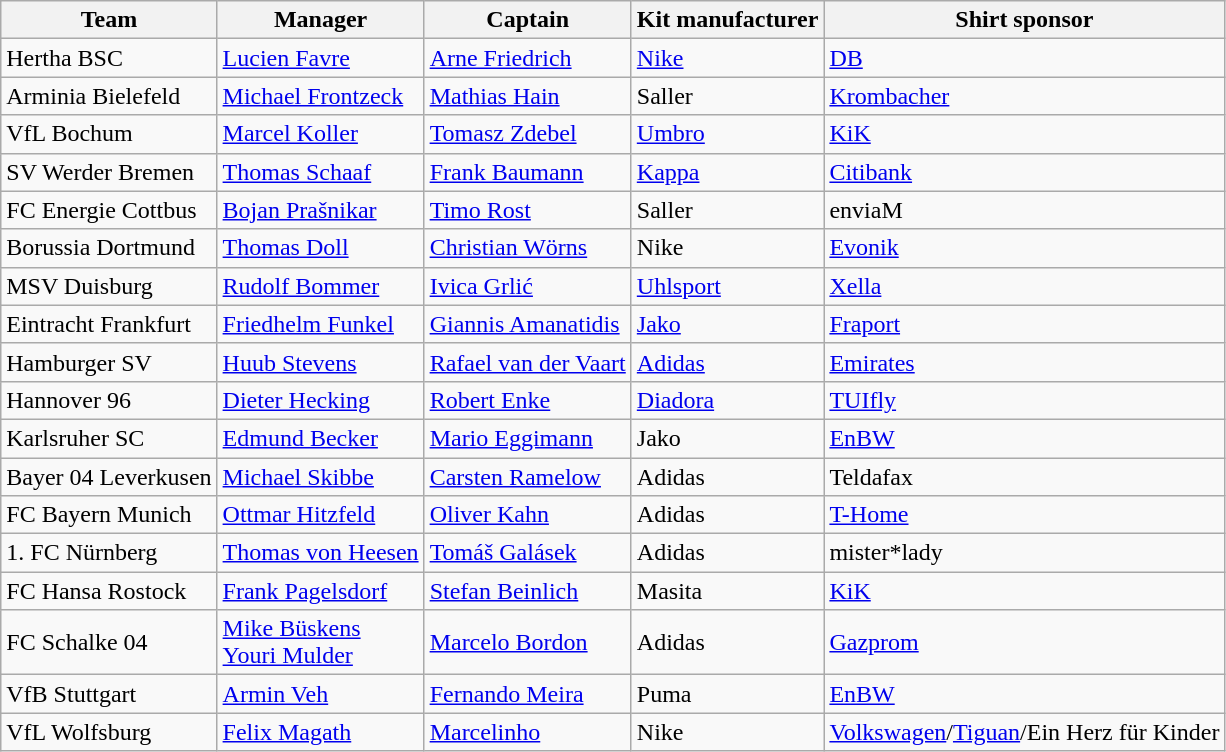<table class="wikitable sortable">
<tr>
<th>Team</th>
<th>Manager</th>
<th>Captain</th>
<th>Kit manufacturer</th>
<th>Shirt sponsor</th>
</tr>
<tr>
<td>Hertha BSC</td>
<td> <a href='#'>Lucien Favre</a></td>
<td> <a href='#'>Arne Friedrich</a></td>
<td><a href='#'>Nike</a></td>
<td><a href='#'>DB</a></td>
</tr>
<tr>
<td>Arminia Bielefeld</td>
<td> <a href='#'>Michael Frontzeck</a></td>
<td> <a href='#'>Mathias Hain</a></td>
<td>Saller</td>
<td><a href='#'>Krombacher</a></td>
</tr>
<tr>
<td>VfL Bochum</td>
<td> <a href='#'>Marcel Koller</a></td>
<td> <a href='#'>Tomasz Zdebel</a></td>
<td><a href='#'>Umbro</a></td>
<td><a href='#'>KiK</a></td>
</tr>
<tr>
<td>SV Werder Bremen</td>
<td> <a href='#'>Thomas Schaaf</a></td>
<td> <a href='#'>Frank Baumann</a></td>
<td><a href='#'>Kappa</a></td>
<td><a href='#'>Citibank</a></td>
</tr>
<tr>
<td>FC Energie Cottbus</td>
<td> <a href='#'>Bojan Prašnikar</a></td>
<td> <a href='#'>Timo Rost</a></td>
<td>Saller</td>
<td>enviaM</td>
</tr>
<tr>
<td>Borussia Dortmund</td>
<td> <a href='#'>Thomas Doll</a></td>
<td> <a href='#'>Christian Wörns</a></td>
<td>Nike</td>
<td><a href='#'>Evonik</a></td>
</tr>
<tr>
<td>MSV Duisburg</td>
<td> <a href='#'>Rudolf Bommer</a></td>
<td> <a href='#'>Ivica Grlić</a></td>
<td><a href='#'>Uhlsport</a></td>
<td><a href='#'>Xella</a></td>
</tr>
<tr>
<td>Eintracht Frankfurt</td>
<td> <a href='#'>Friedhelm Funkel</a></td>
<td> <a href='#'>Giannis Amanatidis</a></td>
<td><a href='#'>Jako</a></td>
<td><a href='#'>Fraport</a></td>
</tr>
<tr>
<td>Hamburger SV</td>
<td> <a href='#'>Huub Stevens</a></td>
<td> <a href='#'>Rafael van der Vaart</a></td>
<td><a href='#'>Adidas</a></td>
<td><a href='#'>Emirates</a></td>
</tr>
<tr>
<td>Hannover 96</td>
<td> <a href='#'>Dieter Hecking</a></td>
<td> <a href='#'>Robert Enke</a></td>
<td><a href='#'>Diadora</a></td>
<td><a href='#'>TUIfly</a></td>
</tr>
<tr>
<td>Karlsruher SC</td>
<td> <a href='#'>Edmund Becker</a></td>
<td> <a href='#'>Mario Eggimann</a></td>
<td>Jako</td>
<td><a href='#'>EnBW</a></td>
</tr>
<tr>
<td>Bayer 04 Leverkusen</td>
<td> <a href='#'>Michael Skibbe</a></td>
<td> <a href='#'>Carsten Ramelow</a></td>
<td>Adidas</td>
<td>Teldafax</td>
</tr>
<tr>
<td>FC Bayern Munich</td>
<td> <a href='#'>Ottmar Hitzfeld</a></td>
<td> <a href='#'>Oliver Kahn</a></td>
<td>Adidas</td>
<td><a href='#'>T-Home</a></td>
</tr>
<tr>
<td>1. FC Nürnberg</td>
<td> <a href='#'>Thomas von Heesen</a></td>
<td> <a href='#'>Tomáš Galásek</a></td>
<td>Adidas</td>
<td>mister*lady</td>
</tr>
<tr>
<td>FC Hansa Rostock</td>
<td> <a href='#'>Frank Pagelsdorf</a></td>
<td> <a href='#'>Stefan Beinlich</a></td>
<td>Masita</td>
<td><a href='#'>KiK</a></td>
</tr>
<tr>
<td>FC Schalke 04</td>
<td> <a href='#'>Mike Büskens</a><br> <a href='#'>Youri Mulder</a></td>
<td> <a href='#'>Marcelo Bordon</a></td>
<td>Adidas</td>
<td><a href='#'>Gazprom</a></td>
</tr>
<tr>
<td>VfB Stuttgart</td>
<td> <a href='#'>Armin Veh</a></td>
<td> <a href='#'>Fernando Meira</a></td>
<td>Puma</td>
<td><a href='#'>EnBW</a></td>
</tr>
<tr>
<td>VfL Wolfsburg</td>
<td> <a href='#'>Felix Magath</a></td>
<td> <a href='#'>Marcelinho</a></td>
<td>Nike</td>
<td><a href='#'>Volkswagen</a>/<a href='#'>Tiguan</a>/Ein Herz für Kinder</td>
</tr>
</table>
